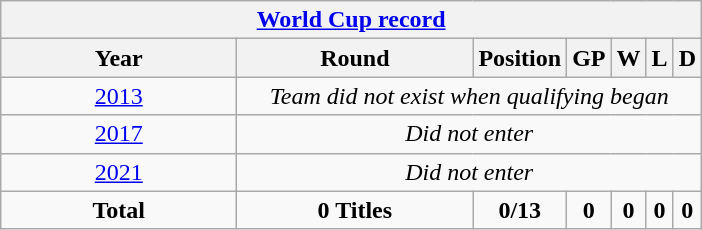<table class="wikitable" style="text-align: center;">
<tr>
<th colspan=9><a href='#'>World Cup record</a></th>
</tr>
<tr>
<th width=150>Year</th>
<th width=150>Round</th>
<th>Position</th>
<th>GP</th>
<th>W</th>
<th>L</th>
<th>D</th>
</tr>
<tr>
<td> <a href='#'>2013</a></td>
<td rowspan=1 colspan=8><em>Team did not exist when qualifying began</em></td>
</tr>
<tr>
<td> <a href='#'>2017</a></td>
<td rowspan=1 colspan=8><em>Did not enter</em></td>
</tr>
<tr>
<td> <a href='#'>2021</a></td>
<td rowspan=1 colspan=8><em>Did not enter</em></td>
</tr>
<tr>
<td><strong>Total</strong></td>
<td><strong>0 Titles</strong></td>
<td><strong>0/13</strong></td>
<td><strong>0</strong></td>
<td><strong>0</strong></td>
<td><strong>0</strong></td>
<td><strong>0</strong></td>
</tr>
</table>
